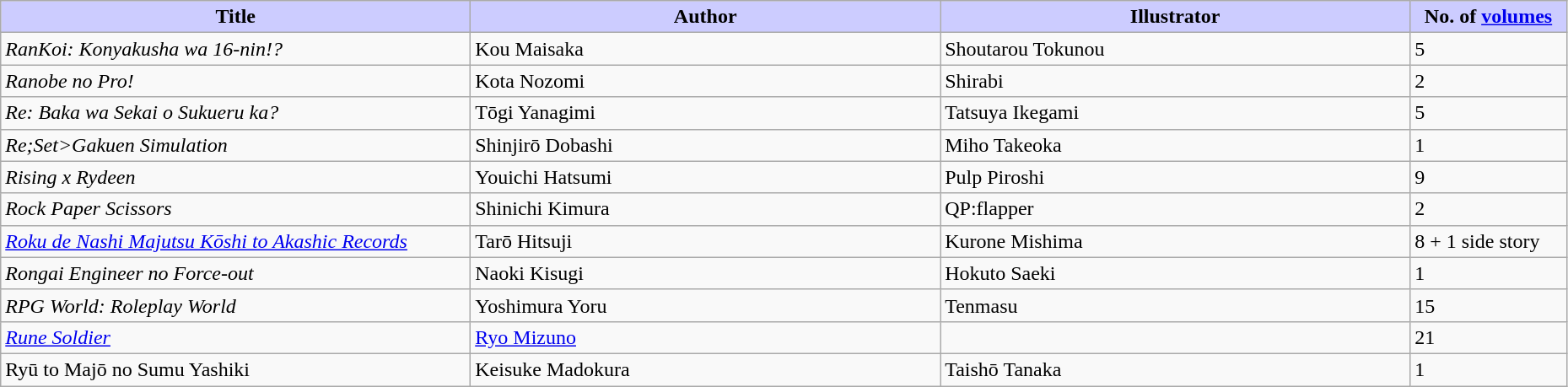<table class="wikitable" style="width: 98%;">
<tr>
<th width=30% style="background:#ccf;">Title</th>
<th width=30% style="background:#ccf;">Author</th>
<th width=30% style="background:#ccf;">Illustrator</th>
<th width=10% style="background:#ccf;">No. of <a href='#'>volumes</a></th>
</tr>
<tr>
<td><em>RanKoi: Konyakusha wa 16-nin!?</em></td>
<td>Kou Maisaka</td>
<td>Shoutarou Tokunou</td>
<td>5</td>
</tr>
<tr>
<td><em>Ranobe no Pro!</em></td>
<td>Kota Nozomi</td>
<td>Shirabi</td>
<td>2</td>
</tr>
<tr>
<td><em>Re: Baka wa Sekai o Sukueru ka?</em></td>
<td>Tōgi Yanagimi</td>
<td>Tatsuya Ikegami</td>
<td>5</td>
</tr>
<tr>
<td><em>Re;Set>Gakuen Simulation</em></td>
<td>Shinjirō Dobashi</td>
<td>Miho Takeoka</td>
<td>1</td>
</tr>
<tr>
<td><em>Rising x Rydeen</em></td>
<td>Youichi Hatsumi</td>
<td>Pulp Piroshi</td>
<td>9</td>
</tr>
<tr>
<td><em>Rock Paper Scissors</em></td>
<td>Shinichi Kimura</td>
<td>QP:flapper</td>
<td>2</td>
</tr>
<tr>
<td><em><a href='#'>Roku de Nashi Majutsu Kōshi to Akashic Records</a></em></td>
<td>Tarō Hitsuji</td>
<td>Kurone Mishima</td>
<td>8 + 1 side story</td>
</tr>
<tr>
<td><em>Rongai Engineer no Force-out</em></td>
<td>Naoki Kisugi</td>
<td>Hokuto Saeki</td>
<td>1</td>
</tr>
<tr>
<td><em>RPG World: Roleplay World</em></td>
<td>Yoshimura Yoru</td>
<td>Tenmasu</td>
<td>15</td>
</tr>
<tr>
<td><em><a href='#'>Rune Soldier</a></em></td>
<td><a href='#'>Ryo Mizuno</a></td>
<td></td>
<td>21</td>
</tr>
<tr>
<td>Ryū to Majō no Sumu Yashiki</td>
<td>Keisuke Madokura</td>
<td>Taishō Tanaka</td>
<td>1</td>
</tr>
</table>
